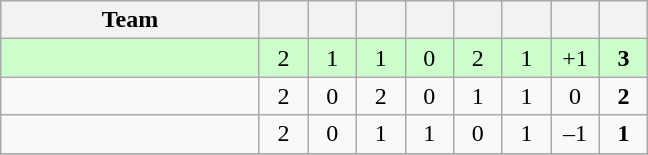<table class="wikitable" style="text-align: center;">
<tr>
<th width="165">Team</th>
<th width="25"></th>
<th width="25"></th>
<th width="25"></th>
<th width="25"></th>
<th width="25"></th>
<th width="25"></th>
<th width="25"></th>
<th width="25"></th>
</tr>
<tr bgcolor="#ccffcc">
<td style="text-align:left;"></td>
<td>2</td>
<td>1</td>
<td>1</td>
<td>0</td>
<td>2</td>
<td>1</td>
<td>+1</td>
<td><strong>3</strong></td>
</tr>
<tr>
<td style="text-align:left;"></td>
<td>2</td>
<td>0</td>
<td>2</td>
<td>0</td>
<td>1</td>
<td>1</td>
<td>0</td>
<td><strong>2</strong></td>
</tr>
<tr>
<td style="text-align:left;"></td>
<td>2</td>
<td>0</td>
<td>1</td>
<td>1</td>
<td>0</td>
<td>1</td>
<td>–1</td>
<td><strong>1</strong></td>
</tr>
<tr>
</tr>
</table>
